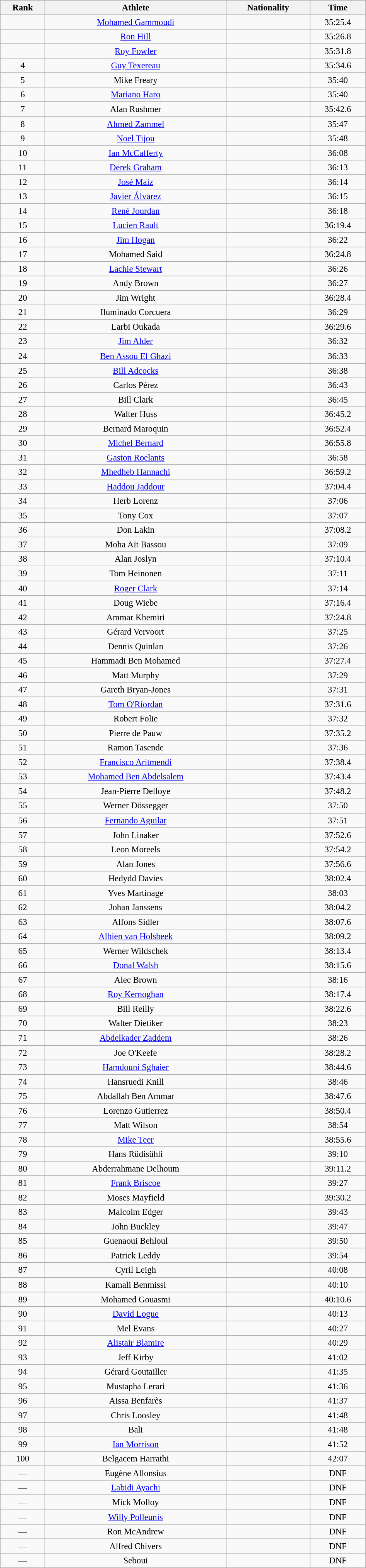<table class="wikitable sortable" style=" text-align:center; font-size:95%;" width="50%">
<tr>
<th>Rank</th>
<th>Athlete</th>
<th>Nationality</th>
<th>Time</th>
</tr>
<tr>
<td align=center></td>
<td><a href='#'>Mohamed Gammoudi</a></td>
<td></td>
<td>35:25.4</td>
</tr>
<tr>
<td align=center></td>
<td><a href='#'>Ron Hill</a></td>
<td></td>
<td>35:26.8</td>
</tr>
<tr>
<td align=center></td>
<td><a href='#'>Roy Fowler</a></td>
<td></td>
<td>35:31.8</td>
</tr>
<tr>
<td align=center>4</td>
<td><a href='#'>Guy Texereau</a></td>
<td></td>
<td>35:34.6</td>
</tr>
<tr>
<td align=center>5</td>
<td>Mike Freary</td>
<td></td>
<td>35:40</td>
</tr>
<tr>
<td align=center>6</td>
<td><a href='#'>Mariano Haro</a></td>
<td></td>
<td>35:40</td>
</tr>
<tr>
<td align=center>7</td>
<td>Alan Rushmer</td>
<td></td>
<td>35:42.6</td>
</tr>
<tr>
<td align=center>8</td>
<td><a href='#'>Ahmed Zammel</a></td>
<td></td>
<td>35:47</td>
</tr>
<tr>
<td align=center>9</td>
<td><a href='#'>Noel Tijou</a></td>
<td></td>
<td>35:48</td>
</tr>
<tr>
<td align=center>10</td>
<td><a href='#'>Ian McCafferty</a></td>
<td></td>
<td>36:08</td>
</tr>
<tr>
<td align=center>11</td>
<td><a href='#'>Derek Graham</a></td>
<td></td>
<td>36:13</td>
</tr>
<tr>
<td align=center>12</td>
<td><a href='#'>José Maiz</a></td>
<td></td>
<td>36:14</td>
</tr>
<tr>
<td align=center>13</td>
<td><a href='#'>Javier Álvarez</a></td>
<td></td>
<td>36:15</td>
</tr>
<tr>
<td align=center>14</td>
<td><a href='#'>René Jourdan</a></td>
<td></td>
<td>36:18</td>
</tr>
<tr>
<td align=center>15</td>
<td><a href='#'>Lucien Rault</a></td>
<td></td>
<td>36:19.4</td>
</tr>
<tr>
<td align=center>16</td>
<td><a href='#'>Jim Hogan</a></td>
<td></td>
<td>36:22</td>
</tr>
<tr>
<td align=center>17</td>
<td>Mohamed Said</td>
<td></td>
<td>36:24.8</td>
</tr>
<tr>
<td align=center>18</td>
<td><a href='#'>Lachie Stewart</a></td>
<td></td>
<td>36:26</td>
</tr>
<tr>
<td align=center>19</td>
<td>Andy Brown</td>
<td></td>
<td>36:27</td>
</tr>
<tr>
<td align=center>20</td>
<td>Jim Wright</td>
<td></td>
<td>36:28.4</td>
</tr>
<tr>
<td align=center>21</td>
<td>Iluminado Corcuera</td>
<td></td>
<td>36:29</td>
</tr>
<tr>
<td align=center>22</td>
<td>Larbi Oukada</td>
<td></td>
<td>36:29.6</td>
</tr>
<tr>
<td align=center>23</td>
<td><a href='#'>Jim Alder</a></td>
<td></td>
<td>36:32</td>
</tr>
<tr>
<td align=center>24</td>
<td><a href='#'>Ben Assou El Ghazi</a></td>
<td></td>
<td>36:33</td>
</tr>
<tr>
<td align=center>25</td>
<td><a href='#'>Bill Adcocks</a></td>
<td></td>
<td>36:38</td>
</tr>
<tr>
<td align=center>26</td>
<td>Carlos Pérez</td>
<td></td>
<td>36:43</td>
</tr>
<tr>
<td align=center>27</td>
<td>Bill Clark</td>
<td></td>
<td>36:45</td>
</tr>
<tr>
<td align=center>28</td>
<td>Walter Huss</td>
<td></td>
<td>36:45.2</td>
</tr>
<tr>
<td align=center>29</td>
<td>Bernard Maroquin</td>
<td></td>
<td>36:52.4</td>
</tr>
<tr>
<td align=center>30</td>
<td><a href='#'>Michel Bernard</a></td>
<td></td>
<td>36:55.8</td>
</tr>
<tr>
<td align=center>31</td>
<td><a href='#'>Gaston Roelants</a></td>
<td></td>
<td>36:58</td>
</tr>
<tr>
<td align=center>32</td>
<td><a href='#'>Mhedheb Hannachi</a></td>
<td></td>
<td>36:59.2</td>
</tr>
<tr>
<td align=center>33</td>
<td><a href='#'>Haddou Jaddour</a></td>
<td></td>
<td>37:04.4</td>
</tr>
<tr>
<td align=center>34</td>
<td>Herb Lorenz</td>
<td></td>
<td>37:06</td>
</tr>
<tr>
<td align=center>35</td>
<td>Tony Cox</td>
<td></td>
<td>37:07</td>
</tr>
<tr>
<td align=center>36</td>
<td>Don Lakin</td>
<td></td>
<td>37:08.2</td>
</tr>
<tr>
<td align=center>37</td>
<td>Moha Aït Bassou</td>
<td></td>
<td>37:09</td>
</tr>
<tr>
<td align=center>38</td>
<td>Alan Joslyn</td>
<td></td>
<td>37:10.4</td>
</tr>
<tr>
<td align=center>39</td>
<td>Tom Heinonen</td>
<td></td>
<td>37:11</td>
</tr>
<tr>
<td align=center>40</td>
<td><a href='#'>Roger Clark</a></td>
<td></td>
<td>37:14</td>
</tr>
<tr>
<td align=center>41</td>
<td>Doug Wiebe</td>
<td></td>
<td>37:16.4</td>
</tr>
<tr>
<td align=center>42</td>
<td>Ammar Khemiri</td>
<td></td>
<td>37:24.8</td>
</tr>
<tr>
<td align=center>43</td>
<td>Gérard Vervoort</td>
<td></td>
<td>37:25</td>
</tr>
<tr>
<td align=center>44</td>
<td>Dennis Quinlan</td>
<td></td>
<td>37:26</td>
</tr>
<tr>
<td align=center>45</td>
<td>Hammadi Ben Mohamed</td>
<td></td>
<td>37:27.4</td>
</tr>
<tr>
<td align=center>46</td>
<td>Matt Murphy</td>
<td></td>
<td>37:29</td>
</tr>
<tr>
<td align=center>47</td>
<td>Gareth Bryan-Jones</td>
<td></td>
<td>37:31</td>
</tr>
<tr>
<td align=center>48</td>
<td><a href='#'>Tom O'Riordan</a></td>
<td></td>
<td>37:31.6</td>
</tr>
<tr>
<td align=center>49</td>
<td>Robert Folie</td>
<td></td>
<td>37:32</td>
</tr>
<tr>
<td align=center>50</td>
<td>Pierre de Pauw</td>
<td></td>
<td>37:35.2</td>
</tr>
<tr>
<td align=center>51</td>
<td>Ramon Tasende</td>
<td></td>
<td>37:36</td>
</tr>
<tr>
<td align=center>52</td>
<td><a href='#'>Francisco Aritmendi</a></td>
<td></td>
<td>37:38.4</td>
</tr>
<tr>
<td align=center>53</td>
<td><a href='#'>Mohamed Ben Abdelsalem</a></td>
<td></td>
<td>37:43.4</td>
</tr>
<tr>
<td align=center>54</td>
<td>Jean-Pierre Delloye</td>
<td></td>
<td>37:48.2</td>
</tr>
<tr>
<td align=center>55</td>
<td>Werner Dössegger</td>
<td></td>
<td>37:50</td>
</tr>
<tr>
<td align=center>56</td>
<td><a href='#'>Fernando Aguilar</a></td>
<td></td>
<td>37:51</td>
</tr>
<tr>
<td align=center>57</td>
<td>John Linaker</td>
<td></td>
<td>37:52.6</td>
</tr>
<tr>
<td align=center>58</td>
<td>Leon Moreels</td>
<td></td>
<td>37:54.2</td>
</tr>
<tr>
<td align=center>59</td>
<td>Alan Jones</td>
<td></td>
<td>37:56.6</td>
</tr>
<tr>
<td align=center>60</td>
<td>Hedydd Davies</td>
<td></td>
<td>38:02.4</td>
</tr>
<tr>
<td align=center>61</td>
<td>Yves Martinage</td>
<td></td>
<td>38:03</td>
</tr>
<tr>
<td align=center>62</td>
<td>Johan Janssens</td>
<td></td>
<td>38:04.2</td>
</tr>
<tr>
<td align=center>63</td>
<td>Alfons Sidler</td>
<td></td>
<td>38:07.6</td>
</tr>
<tr>
<td align=center>64</td>
<td><a href='#'>Albien van Holsbeek</a></td>
<td></td>
<td>38:09.2</td>
</tr>
<tr>
<td align=center>65</td>
<td>Werner Wildschek</td>
<td></td>
<td>38:13.4</td>
</tr>
<tr>
<td align=center>66</td>
<td><a href='#'>Donal Walsh</a></td>
<td></td>
<td>38:15.6</td>
</tr>
<tr>
<td align=center>67</td>
<td>Alec Brown</td>
<td></td>
<td>38:16</td>
</tr>
<tr>
<td align=center>68</td>
<td><a href='#'>Roy Kernoghan</a></td>
<td></td>
<td>38:17.4</td>
</tr>
<tr>
<td align=center>69</td>
<td>Bill Reilly</td>
<td></td>
<td>38:22.6</td>
</tr>
<tr>
<td align=center>70</td>
<td>Walter Dietiker</td>
<td></td>
<td>38:23</td>
</tr>
<tr>
<td align=center>71</td>
<td><a href='#'>Abdelkader Zaddem</a></td>
<td></td>
<td>38:26</td>
</tr>
<tr>
<td align=center>72</td>
<td>Joe O'Keefe</td>
<td></td>
<td>38:28.2</td>
</tr>
<tr>
<td align=center>73</td>
<td><a href='#'>Hamdouni Sghaier</a></td>
<td></td>
<td>38:44.6</td>
</tr>
<tr>
<td align=center>74</td>
<td>Hansruedi Knill</td>
<td></td>
<td>38:46</td>
</tr>
<tr>
<td align=center>75</td>
<td>Abdallah Ben Ammar</td>
<td></td>
<td>38:47.6</td>
</tr>
<tr>
<td align=center>76</td>
<td>Lorenzo Gutierrez</td>
<td></td>
<td>38:50.4</td>
</tr>
<tr>
<td align=center>77</td>
<td>Matt Wilson</td>
<td></td>
<td>38:54</td>
</tr>
<tr>
<td align=center>78</td>
<td><a href='#'>Mike Teer</a></td>
<td></td>
<td>38:55.6</td>
</tr>
<tr>
<td align=center>79</td>
<td>Hans Rüdisühli</td>
<td></td>
<td>39:10</td>
</tr>
<tr>
<td align=center>80</td>
<td>Abderrahmane Delhoum</td>
<td></td>
<td>39:11.2</td>
</tr>
<tr>
<td align=center>81</td>
<td><a href='#'>Frank Briscoe</a></td>
<td></td>
<td>39:27</td>
</tr>
<tr>
<td align=center>82</td>
<td>Moses Mayfield</td>
<td></td>
<td>39:30.2</td>
</tr>
<tr>
<td align=center>83</td>
<td>Malcolm Edger</td>
<td></td>
<td>39:43</td>
</tr>
<tr>
<td align=center>84</td>
<td>John Buckley</td>
<td></td>
<td>39:47</td>
</tr>
<tr>
<td align=center>85</td>
<td>Guenaoui Behloul</td>
<td></td>
<td>39:50</td>
</tr>
<tr>
<td align=center>86</td>
<td>Patrick Leddy</td>
<td></td>
<td>39:54</td>
</tr>
<tr>
<td align=center>87</td>
<td>Cyril Leigh</td>
<td></td>
<td>40:08</td>
</tr>
<tr>
<td align=center>88</td>
<td>Kamali Benmissi</td>
<td></td>
<td>40:10</td>
</tr>
<tr>
<td align=center>89</td>
<td>Mohamed Gouasmi</td>
<td></td>
<td>40:10.6</td>
</tr>
<tr>
<td align=center>90</td>
<td><a href='#'>David Logue</a></td>
<td></td>
<td>40:13</td>
</tr>
<tr>
<td align=center>91</td>
<td>Mel Evans</td>
<td></td>
<td>40:27</td>
</tr>
<tr>
<td align=center>92</td>
<td><a href='#'>Alistair Blamire</a></td>
<td></td>
<td>40:29</td>
</tr>
<tr>
<td align=center>93</td>
<td>Jeff Kirby</td>
<td></td>
<td>41:02</td>
</tr>
<tr>
<td align=center>94</td>
<td>Gérard Goutailler</td>
<td></td>
<td>41:35</td>
</tr>
<tr>
<td align=center>95</td>
<td>Mustapha Lerari</td>
<td></td>
<td>41:36</td>
</tr>
<tr>
<td align=center>96</td>
<td>Aissa Benfarès</td>
<td></td>
<td>41:37</td>
</tr>
<tr>
<td align=center>97</td>
<td>Chris Loosley</td>
<td></td>
<td>41:48</td>
</tr>
<tr>
<td align=center>98</td>
<td>Bali</td>
<td></td>
<td>41:48</td>
</tr>
<tr>
<td align=center>99</td>
<td><a href='#'>Ian Morrison</a></td>
<td></td>
<td>41:52</td>
</tr>
<tr>
<td align=center>100</td>
<td>Belgacem Harrathi</td>
<td></td>
<td>42:07</td>
</tr>
<tr>
<td align=center>—</td>
<td>Eugène Allonsius</td>
<td></td>
<td>DNF</td>
</tr>
<tr>
<td align=center>—</td>
<td><a href='#'>Labidi Ayachi</a></td>
<td></td>
<td>DNF</td>
</tr>
<tr>
<td align=center>—</td>
<td>Mick Molloy</td>
<td></td>
<td>DNF</td>
</tr>
<tr>
<td align=center>—</td>
<td><a href='#'>Willy Polleunis</a></td>
<td></td>
<td>DNF</td>
</tr>
<tr>
<td align=center>—</td>
<td>Ron McAndrew</td>
<td></td>
<td>DNF</td>
</tr>
<tr>
<td align=center>—</td>
<td>Alfred Chivers</td>
<td></td>
<td>DNF</td>
</tr>
<tr>
<td align=center>—</td>
<td>Seboui</td>
<td></td>
<td>DNF</td>
</tr>
</table>
